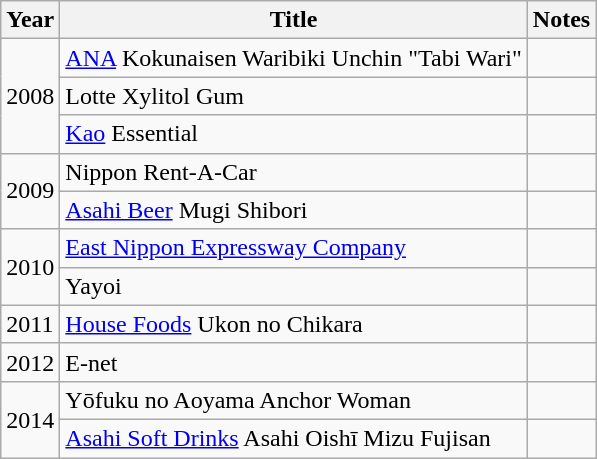<table class="wikitable">
<tr>
<th>Year</th>
<th>Title</th>
<th>Notes</th>
</tr>
<tr>
<td rowspan="3">2008</td>
<td><a href='#'>ANA</a> Kokunaisen Waribiki Unchin "Tabi Wari"</td>
<td></td>
</tr>
<tr>
<td>Lotte Xylitol Gum</td>
<td></td>
</tr>
<tr>
<td><a href='#'>Kao</a> Essential</td>
<td></td>
</tr>
<tr>
<td rowspan="2">2009</td>
<td>Nippon Rent-A-Car</td>
<td></td>
</tr>
<tr>
<td><a href='#'>Asahi Beer</a> Mugi Shibori</td>
<td></td>
</tr>
<tr>
<td rowspan="2">2010</td>
<td><a href='#'>East Nippon Expressway Company</a></td>
<td></td>
</tr>
<tr>
<td>Yayoi</td>
<td></td>
</tr>
<tr>
<td>2011</td>
<td><a href='#'>House Foods</a> Ukon no Chikara</td>
<td></td>
</tr>
<tr>
<td>2012</td>
<td>E-net</td>
<td></td>
</tr>
<tr>
<td rowspan="2">2014</td>
<td>Yōfuku no Aoyama Anchor Woman</td>
<td></td>
</tr>
<tr>
<td><a href='#'>Asahi Soft Drinks</a> Asahi Oishī Mizu Fujisan</td>
<td></td>
</tr>
</table>
